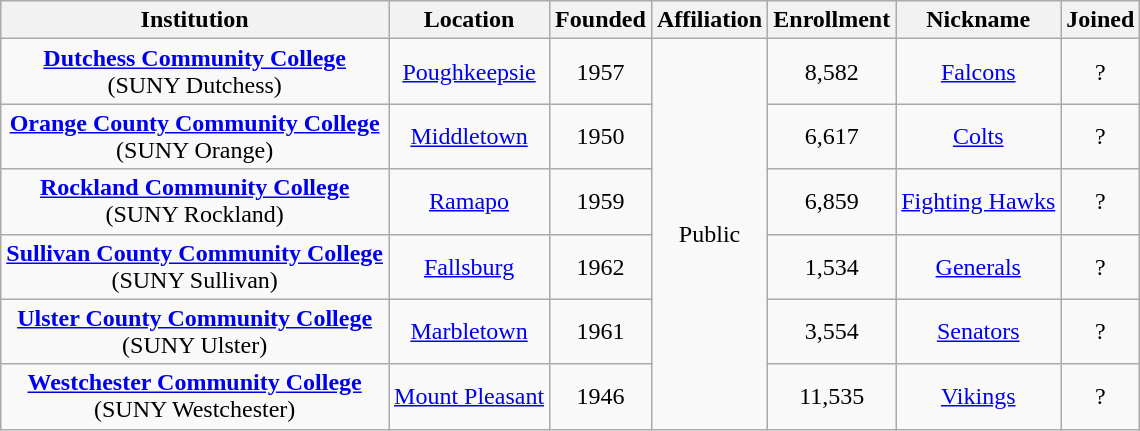<table class="wikitable sortable" style="text-align:center;">
<tr>
<th>Institution</th>
<th>Location</th>
<th>Founded</th>
<th>Affiliation</th>
<th>Enrollment</th>
<th>Nickname</th>
<th>Joined</th>
</tr>
<tr>
<td><strong><a href='#'>Dutchess Community College</a></strong><br>(SUNY Dutchess)</td>
<td><a href='#'>Poughkeepsie</a></td>
<td>1957</td>
<td rowspan="6">Public</td>
<td>8,582</td>
<td><a href='#'>Falcons</a></td>
<td>?</td>
</tr>
<tr>
<td><strong><a href='#'>Orange County Community College</a></strong><br>(SUNY Orange)</td>
<td><a href='#'>Middletown</a></td>
<td>1950</td>
<td>6,617</td>
<td><a href='#'>Colts</a></td>
<td>?</td>
</tr>
<tr>
<td><strong><a href='#'>Rockland Community College</a></strong><br>(SUNY Rockland)</td>
<td><a href='#'>Ramapo</a></td>
<td>1959</td>
<td>6,859</td>
<td><a href='#'>Fighting Hawks</a></td>
<td>?</td>
</tr>
<tr>
<td><strong><a href='#'>Sullivan County Community College</a></strong><br>(SUNY Sullivan)</td>
<td><a href='#'>Fallsburg</a></td>
<td>1962</td>
<td>1,534</td>
<td><a href='#'>Generals</a></td>
<td>?</td>
</tr>
<tr>
<td><strong><a href='#'>Ulster County Community College</a></strong><br>(SUNY Ulster)</td>
<td><a href='#'>Marbletown</a></td>
<td>1961</td>
<td>3,554</td>
<td><a href='#'>Senators</a></td>
<td>?</td>
</tr>
<tr>
<td><strong><a href='#'>Westchester Community College</a></strong><br>(SUNY Westchester)</td>
<td><a href='#'>Mount Pleasant</a></td>
<td>1946</td>
<td>11,535</td>
<td><a href='#'>Vikings</a></td>
<td>?</td>
</tr>
</table>
